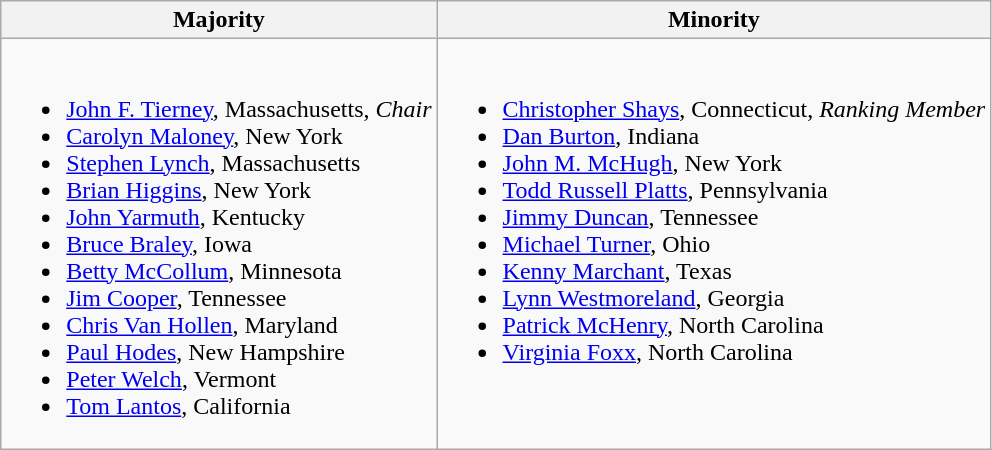<table class=wikitable>
<tr>
<th>Majority</th>
<th>Minority</th>
</tr>
<tr valign=top>
<td><br><ul><li><a href='#'>John F. Tierney</a>, Massachusetts, <em>Chair</em></li><li><a href='#'>Carolyn Maloney</a>, New York</li><li><a href='#'>Stephen Lynch</a>, Massachusetts</li><li><a href='#'>Brian Higgins</a>, New York</li><li><a href='#'>John Yarmuth</a>, Kentucky</li><li><a href='#'>Bruce Braley</a>, Iowa</li><li><a href='#'>Betty McCollum</a>, Minnesota</li><li><a href='#'>Jim Cooper</a>, Tennessee</li><li><a href='#'>Chris Van Hollen</a>, Maryland</li><li><a href='#'>Paul Hodes</a>, New Hampshire</li><li><a href='#'>Peter Welch</a>, Vermont</li><li><a href='#'>Tom Lantos</a>, California</li></ul></td>
<td><br><ul><li><a href='#'>Christopher Shays</a>, Connecticut, <em>Ranking Member</em></li><li><a href='#'>Dan Burton</a>, Indiana</li><li><a href='#'>John M. McHugh</a>, New York</li><li><a href='#'>Todd Russell Platts</a>, Pennsylvania</li><li><a href='#'>Jimmy Duncan</a>, Tennessee</li><li><a href='#'>Michael Turner</a>, Ohio</li><li><a href='#'>Kenny Marchant</a>, Texas</li><li><a href='#'>Lynn Westmoreland</a>, Georgia</li><li><a href='#'>Patrick McHenry</a>, North Carolina</li><li><a href='#'>Virginia Foxx</a>, North Carolina</li></ul></td>
</tr>
</table>
